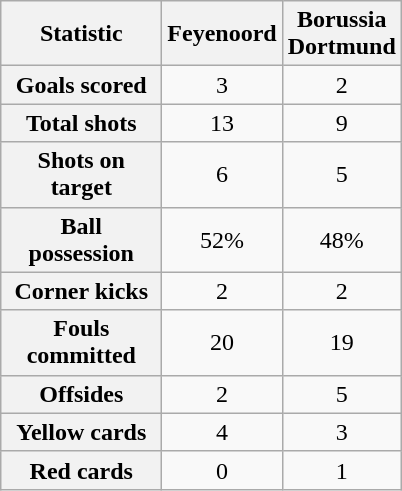<table class="wikitable plainrowheaders" style="text-align:center">
<tr>
<th scope="col" style="width:100px">Statistic</th>
<th scope="col" style="width:70px">Feyenoord</th>
<th scope="col" style="width:70px">Borussia Dortmund</th>
</tr>
<tr>
<th scope=row>Goals scored</th>
<td>3</td>
<td>2</td>
</tr>
<tr>
<th scope=row>Total shots</th>
<td>13</td>
<td>9</td>
</tr>
<tr>
<th scope=row>Shots on target</th>
<td>6</td>
<td>5</td>
</tr>
<tr>
<th scope=row>Ball possession</th>
<td>52%</td>
<td>48%</td>
</tr>
<tr>
<th scope=row>Corner kicks</th>
<td>2</td>
<td>2</td>
</tr>
<tr>
<th scope=row>Fouls committed</th>
<td>20</td>
<td>19</td>
</tr>
<tr>
<th scope=row>Offsides</th>
<td>2</td>
<td>5</td>
</tr>
<tr>
<th scope=row>Yellow cards</th>
<td>4</td>
<td>3</td>
</tr>
<tr>
<th scope=row>Red cards</th>
<td>0</td>
<td>1</td>
</tr>
</table>
